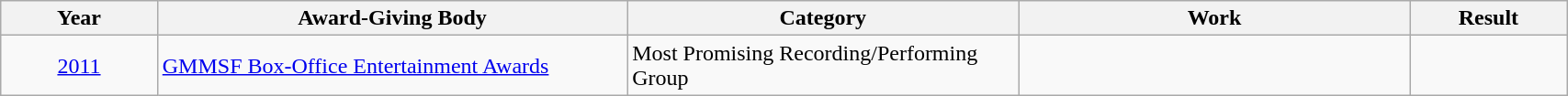<table | width="90%" class="wikitable sortable">
<tr>
<th width="10%">Year</th>
<th width="30%">Award-Giving Body</th>
<th width="25%">Category</th>
<th width="25%">Work</th>
<th width="10%">Result</th>
</tr>
<tr>
<td rowspan="1" align="center"><a href='#'>2011</a></td>
<td rowspan="1" align="left"><a href='#'>GMMSF Box-Office Entertainment Awards</a></td>
<td align="left">Most Promising Recording/Performing Group</td>
<td align="center"></td>
<td></td>
</tr>
</table>
